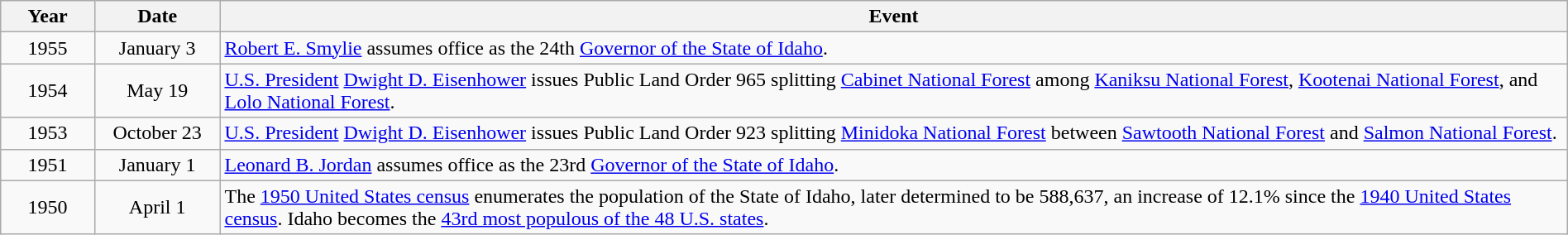<table class="wikitable" style="width:100%;">
<tr>
<th style="width:6%">Year</th>
<th style="width:8%">Date</th>
<th style="width:86%">Event</th>
</tr>
<tr>
<td align=center rowspan=1>1955</td>
<td align=center>January 3</td>
<td><a href='#'>Robert E. Smylie</a> assumes office as the 24th <a href='#'>Governor of the State of Idaho</a>.</td>
</tr>
<tr>
<td align=center rowspan=1>1954</td>
<td align=center>May 19</td>
<td><a href='#'>U.S. President</a> <a href='#'>Dwight D. Eisenhower</a> issues Public Land Order 965 splitting <a href='#'>Cabinet National Forest</a> among <a href='#'>Kaniksu National Forest</a>, <a href='#'>Kootenai National Forest</a>, and <a href='#'>Lolo National Forest</a>.</td>
</tr>
<tr>
<td align=center rowspan=1>1953</td>
<td align=center>October 23</td>
<td><a href='#'>U.S. President</a> <a href='#'>Dwight D. Eisenhower</a> issues Public Land Order 923 splitting <a href='#'>Minidoka National Forest</a> between <a href='#'>Sawtooth National Forest</a> and <a href='#'>Salmon National Forest</a>.</td>
</tr>
<tr>
<td align=center rowspan=1>1951</td>
<td align=center>January 1</td>
<td><a href='#'>Leonard B. Jordan</a> assumes office as the 23rd <a href='#'>Governor of the State of Idaho</a>.</td>
</tr>
<tr>
<td align=center rowspan=1>1950</td>
<td align=center>April 1</td>
<td>The <a href='#'>1950 United States census</a> enumerates the population of the State of Idaho, later determined to be 588,637, an increase of 12.1% since the <a href='#'>1940 United States census</a>. Idaho becomes the <a href='#'>43rd most populous of the 48 U.S. states</a>.</td>
</tr>
</table>
